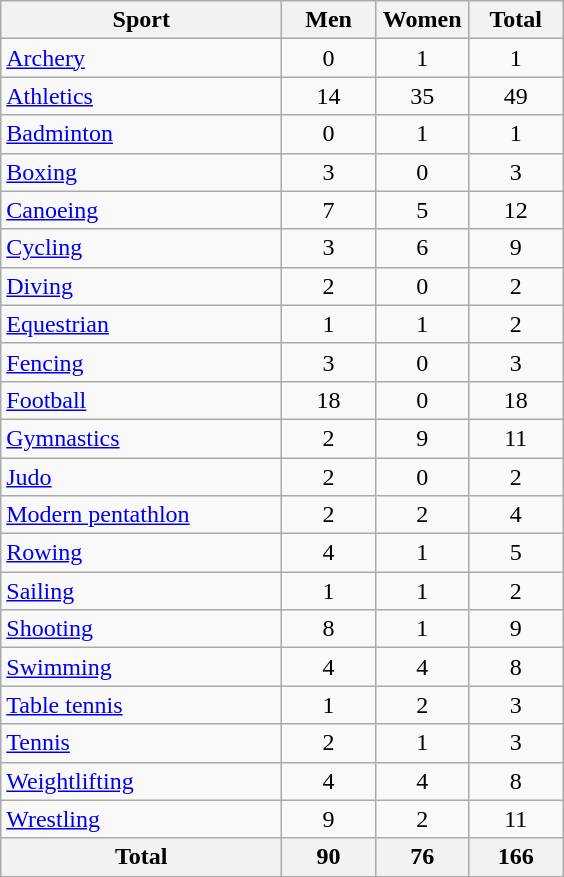<table class="wikitable sortable" style="text-align:center">
<tr>
<th width=180>Sport</th>
<th width=55>Men</th>
<th width=55>Women</th>
<th width=55>Total</th>
</tr>
<tr>
<td align=left><a href='#'>Archery</a></td>
<td>0</td>
<td>1</td>
<td>1</td>
</tr>
<tr>
<td align=left><a href='#'>Athletics</a></td>
<td>14</td>
<td>35</td>
<td>49</td>
</tr>
<tr>
<td align=left><a href='#'>Badminton</a></td>
<td>0</td>
<td>1</td>
<td>1</td>
</tr>
<tr>
<td align=left><a href='#'>Boxing</a></td>
<td>3</td>
<td>0</td>
<td>3</td>
</tr>
<tr>
<td align=left><a href='#'>Canoeing</a></td>
<td>7</td>
<td>5</td>
<td>12</td>
</tr>
<tr>
<td align=left><a href='#'>Cycling</a></td>
<td>3</td>
<td>6</td>
<td>9</td>
</tr>
<tr>
<td align=left><a href='#'>Diving</a></td>
<td>2</td>
<td>0</td>
<td>2</td>
</tr>
<tr>
<td align=left><a href='#'>Equestrian</a></td>
<td>1</td>
<td>1</td>
<td>2</td>
</tr>
<tr>
<td align=left><a href='#'>Fencing</a></td>
<td>3</td>
<td>0</td>
<td>3</td>
</tr>
<tr>
<td align=left><a href='#'>Football</a></td>
<td>18</td>
<td>0</td>
<td>18</td>
</tr>
<tr>
<td align=left><a href='#'>Gymnastics</a></td>
<td>2</td>
<td>9</td>
<td>11</td>
</tr>
<tr>
<td align=left><a href='#'>Judo</a></td>
<td>2</td>
<td>0</td>
<td>2</td>
</tr>
<tr>
<td align=left><a href='#'>Modern pentathlon</a></td>
<td>2</td>
<td>2</td>
<td>4</td>
</tr>
<tr>
<td align=left><a href='#'>Rowing</a></td>
<td>4</td>
<td>1</td>
<td>5</td>
</tr>
<tr>
<td align=left><a href='#'>Sailing</a></td>
<td>1</td>
<td>1</td>
<td>2</td>
</tr>
<tr>
<td align=left><a href='#'>Shooting</a></td>
<td>8</td>
<td>1</td>
<td>9</td>
</tr>
<tr>
<td align=left><a href='#'>Swimming</a></td>
<td>4</td>
<td>4</td>
<td>8</td>
</tr>
<tr>
<td align=left><a href='#'>Table tennis</a></td>
<td>1</td>
<td>2</td>
<td>3</td>
</tr>
<tr>
<td align=left><a href='#'>Tennis</a></td>
<td>2</td>
<td>1</td>
<td>3</td>
</tr>
<tr>
<td align=left><a href='#'>Weightlifting</a></td>
<td>4</td>
<td>4</td>
<td>8</td>
</tr>
<tr>
<td align=left><a href='#'>Wrestling</a></td>
<td>9</td>
<td>2</td>
<td>11</td>
</tr>
<tr class="sortbottom">
<th>Total</th>
<th>90</th>
<th>76</th>
<th>166</th>
</tr>
</table>
